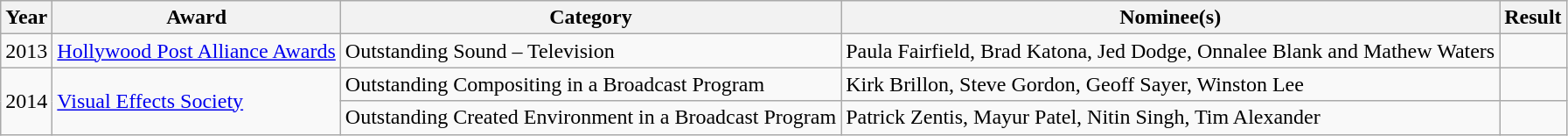<table class="wikitable sortable plainrowheaders">
<tr>
<th>Year</th>
<th>Award</th>
<th>Category</th>
<th>Nominee(s)</th>
<th>Result</th>
</tr>
<tr>
<td>2013</td>
<td scope="row"><a href='#'>Hollywood Post Alliance Awards</a></td>
<td scope="row">Outstanding Sound – Television</td>
<td scope="row">Paula Fairfield, Brad Katona, Jed Dodge, Onnalee Blank and Mathew Waters</td>
<td></td>
</tr>
<tr>
<td rowspan="2">2014</td>
<td scope="row" rowspan="2"><a href='#'>Visual Effects Society</a></td>
<td scope="row">Outstanding Compositing in a Broadcast Program</td>
<td scope="row">Kirk Brillon, Steve Gordon, Geoff Sayer, Winston Lee</td>
<td></td>
</tr>
<tr>
<td scope="row">Outstanding Created Environment in a Broadcast Program</td>
<td scope="row">Patrick Zentis, Mayur Patel, Nitin Singh, Tim Alexander</td>
<td></td>
</tr>
</table>
